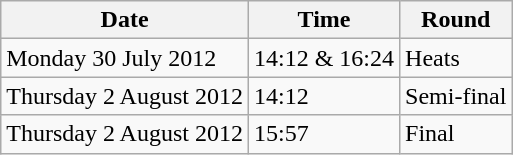<table class="wikitable">
<tr>
<th>Date</th>
<th>Time</th>
<th>Round</th>
</tr>
<tr>
<td>Monday 30 July 2012</td>
<td>14:12 & 16:24</td>
<td>Heats</td>
</tr>
<tr>
<td>Thursday 2 August 2012</td>
<td>14:12</td>
<td>Semi-final</td>
</tr>
<tr>
<td>Thursday 2 August 2012</td>
<td>15:57</td>
<td>Final</td>
</tr>
</table>
